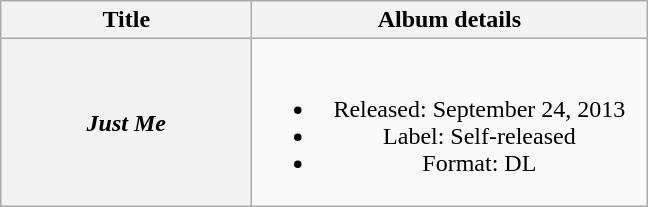<table class="wikitable plainrowheaders" style="text-align:center;">
<tr>
<th scope="col" style="width:10em;">Title</th>
<th scope="col" style="width:16em;">Album details</th>
</tr>
<tr>
<th scope="row"><em>Just Me</em></th>
<td><br><ul><li>Released: September 24, 2013</li><li>Label: Self-released</li><li>Format: DL</li></ul></td>
</tr>
</table>
